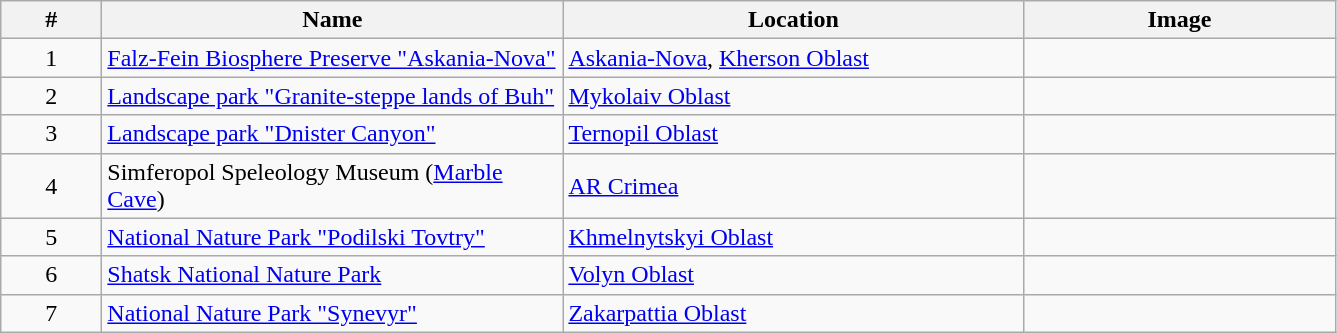<table class="wikitable"  align=center>
<tr>
<th width=60px>#</th>
<th width=300px>Name</th>
<th width=300px>Location</th>
<th width=200px>Image</th>
</tr>
<tr>
<td align=center>1</td>
<td><a href='#'>Falz-Fein Biosphere Preserve "Askania-Nova"</a></td>
<td><a href='#'>Askania-Nova</a>, <a href='#'>Kherson Oblast</a></td>
<td></td>
</tr>
<tr>
<td align=center>2</td>
<td><a href='#'>Landscape park "Granite-steppe lands of Buh"</a></td>
<td><a href='#'>Mykolaiv Oblast</a></td>
<td></td>
</tr>
<tr>
<td align=center>3</td>
<td><a href='#'>Landscape park "Dnister Canyon"</a></td>
<td><a href='#'>Ternopil Oblast</a></td>
<td></td>
</tr>
<tr>
<td align=center>4</td>
<td>Simferopol Speleology Museum (<a href='#'>Marble Cave</a>)</td>
<td><a href='#'>AR Crimea</a></td>
<td></td>
</tr>
<tr>
<td align=center>5</td>
<td><a href='#'>National Nature Park "Podilski Tovtry"</a></td>
<td><a href='#'>Khmelnytskyi Oblast</a></td>
<td></td>
</tr>
<tr>
<td align=center>6</td>
<td><a href='#'>Shatsk National Nature Park</a></td>
<td><a href='#'>Volyn Oblast</a></td>
<td></td>
</tr>
<tr>
<td align=center>7</td>
<td><a href='#'>National Nature Park "Synevyr"</a></td>
<td><a href='#'>Zakarpattia Oblast</a></td>
<td></td>
</tr>
</table>
